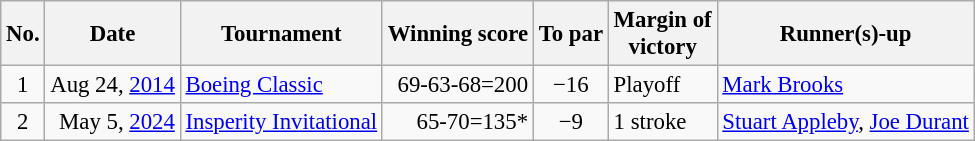<table class="wikitable" style="font-size:95%;">
<tr>
<th>No.</th>
<th>Date</th>
<th>Tournament</th>
<th>Winning score</th>
<th>To par</th>
<th>Margin of<br>victory</th>
<th>Runner(s)-up</th>
</tr>
<tr>
<td align=center>1</td>
<td align=right>Aug 24, <a href='#'>2014</a></td>
<td><a href='#'>Boeing Classic</a></td>
<td align=right>69-63-68=200</td>
<td align=center>−16</td>
<td>Playoff</td>
<td> <a href='#'>Mark Brooks</a></td>
</tr>
<tr>
<td align=center>2</td>
<td align=right>May 5, <a href='#'>2024</a></td>
<td><a href='#'>Insperity Invitational</a></td>
<td align=right>65-70=135*</td>
<td align=center>−9</td>
<td>1 stroke</td>
<td> <a href='#'>Stuart Appleby</a>,  <a href='#'>Joe Durant</a></td>
</tr>
</table>
